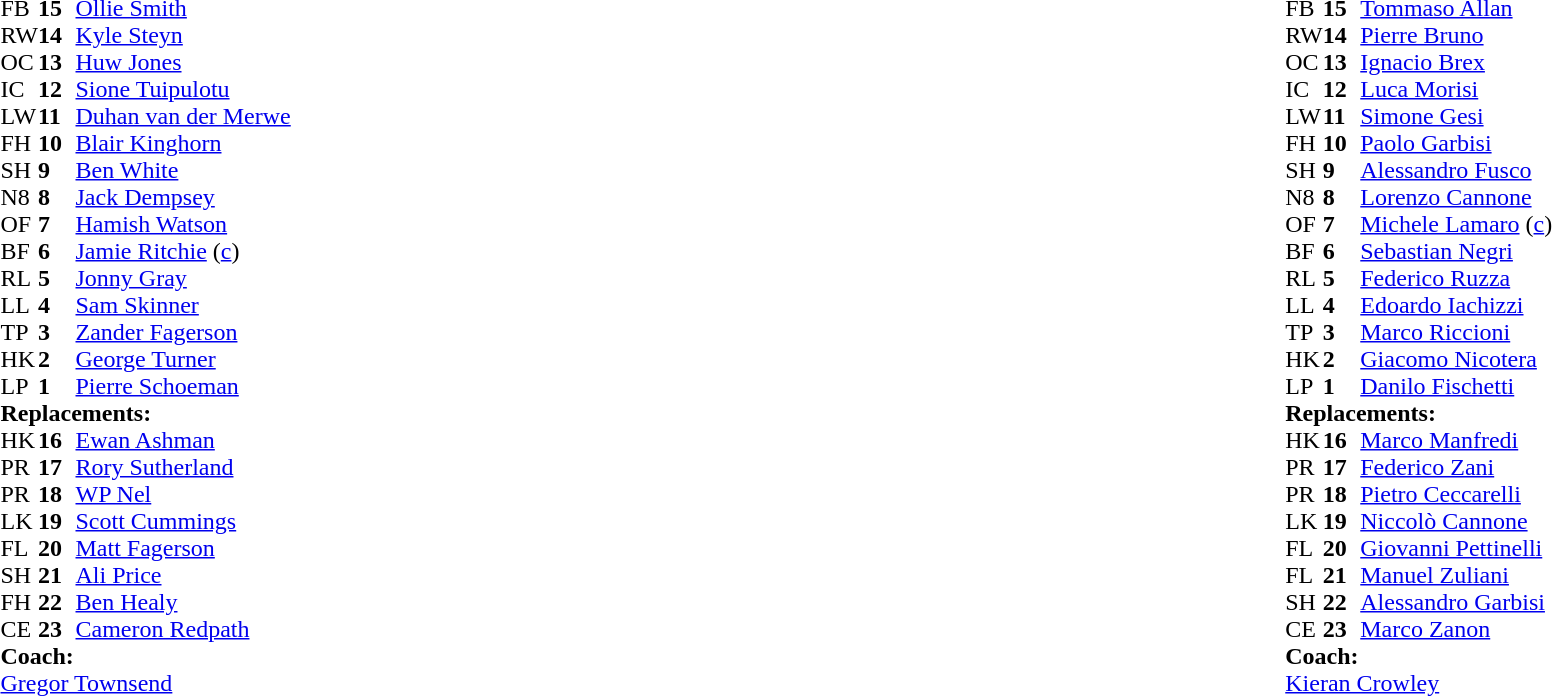<table style="width:100%">
<tr>
<td style="vertical-align:top; width:50%"><br><table cellspacing="0" cellpadding="0">
<tr>
<th width="25"></th>
<th width="25"></th>
</tr>
<tr>
<td>FB</td>
<td><strong>15</strong></td>
<td><a href='#'>Ollie Smith</a></td>
<td></td>
<td></td>
</tr>
<tr>
<td>RW</td>
<td><strong>14</strong></td>
<td><a href='#'>Kyle Steyn</a></td>
</tr>
<tr>
<td>OC</td>
<td><strong>13</strong></td>
<td><a href='#'>Huw Jones</a></td>
</tr>
<tr>
<td>IC</td>
<td><strong>12</strong></td>
<td><a href='#'>Sione Tuipulotu</a></td>
<td></td>
<td></td>
</tr>
<tr>
<td>LW</td>
<td><strong>11</strong></td>
<td><a href='#'>Duhan van der Merwe</a></td>
</tr>
<tr>
<td>FH</td>
<td><strong>10</strong></td>
<td><a href='#'>Blair Kinghorn</a></td>
</tr>
<tr>
<td>SH</td>
<td><strong>9</strong></td>
<td><a href='#'>Ben White</a></td>
<td></td>
<td></td>
</tr>
<tr>
<td>N8</td>
<td><strong>8</strong></td>
<td><a href='#'>Jack Dempsey</a></td>
</tr>
<tr>
<td>OF</td>
<td><strong>7</strong></td>
<td><a href='#'>Hamish Watson</a></td>
<td></td>
<td></td>
</tr>
<tr>
<td>BF</td>
<td><strong>6</strong></td>
<td><a href='#'>Jamie Ritchie</a> (<a href='#'>c</a>)</td>
</tr>
<tr>
<td>RL</td>
<td><strong>5</strong></td>
<td><a href='#'>Jonny Gray</a></td>
<td></td>
<td></td>
</tr>
<tr>
<td>LL</td>
<td><strong>4</strong></td>
<td><a href='#'>Sam Skinner</a></td>
</tr>
<tr>
<td>TP</td>
<td><strong>3</strong></td>
<td><a href='#'>Zander Fagerson</a></td>
<td></td>
<td></td>
</tr>
<tr>
<td>HK</td>
<td><strong>2</strong></td>
<td><a href='#'>George Turner</a></td>
<td></td>
<td></td>
</tr>
<tr>
<td>LP</td>
<td><strong>1</strong></td>
<td><a href='#'>Pierre Schoeman</a></td>
<td></td>
<td></td>
</tr>
<tr>
<td colspan="3"><strong>Replacements:</strong></td>
</tr>
<tr>
<td>HK</td>
<td><strong>16</strong></td>
<td><a href='#'>Ewan Ashman</a></td>
<td></td>
<td></td>
</tr>
<tr>
<td>PR</td>
<td><strong>17</strong></td>
<td><a href='#'>Rory Sutherland</a></td>
<td></td>
<td></td>
</tr>
<tr>
<td>PR</td>
<td><strong>18</strong></td>
<td><a href='#'>WP Nel</a></td>
<td></td>
<td></td>
</tr>
<tr>
<td>LK</td>
<td><strong>19</strong></td>
<td><a href='#'>Scott Cummings</a></td>
<td></td>
<td></td>
</tr>
<tr>
<td>FL</td>
<td><strong>20</strong></td>
<td><a href='#'>Matt Fagerson</a></td>
<td></td>
<td></td>
</tr>
<tr>
<td>SH</td>
<td><strong>21</strong></td>
<td><a href='#'>Ali Price</a></td>
<td></td>
<td></td>
</tr>
<tr>
<td>FH</td>
<td><strong>22</strong></td>
<td><a href='#'>Ben Healy</a></td>
<td></td>
<td></td>
</tr>
<tr>
<td>CE</td>
<td><strong>23</strong></td>
<td><a href='#'>Cameron Redpath</a></td>
<td></td>
<td></td>
</tr>
<tr>
<td colspan="3"><strong>Coach:</strong></td>
</tr>
<tr>
<td colspan="3"> <a href='#'>Gregor Townsend</a></td>
</tr>
</table>
</td>
<td style="vertical-align:top"></td>
<td style="vertical-align:top;width:50%"><br><table cellspacing="0" cellpadding="0" style="margin:auto">
<tr>
<th width="25"></th>
<th width="25"></th>
</tr>
<tr>
<td>FB</td>
<td><strong>15</strong></td>
<td><a href='#'>Tommaso Allan</a></td>
</tr>
<tr>
<td>RW</td>
<td><strong>14</strong></td>
<td><a href='#'>Pierre Bruno</a></td>
</tr>
<tr>
<td>OC</td>
<td><strong>13</strong></td>
<td><a href='#'>Ignacio Brex</a></td>
</tr>
<tr>
<td>IC</td>
<td><strong>12</strong></td>
<td><a href='#'>Luca Morisi</a></td>
<td></td>
<td></td>
</tr>
<tr>
<td>LW</td>
<td><strong>11</strong></td>
<td><a href='#'>Simone Gesi</a></td>
<td></td>
<td></td>
<td></td>
</tr>
<tr>
<td>FH</td>
<td><strong>10</strong></td>
<td><a href='#'>Paolo Garbisi</a></td>
</tr>
<tr>
<td>SH</td>
<td><strong>9</strong></td>
<td><a href='#'>Alessandro Fusco</a></td>
<td></td>
<td></td>
</tr>
<tr>
<td>N8</td>
<td><strong>8</strong></td>
<td><a href='#'>Lorenzo Cannone</a></td>
<td></td>
<td></td>
</tr>
<tr>
<td>OF</td>
<td><strong>7</strong></td>
<td><a href='#'>Michele Lamaro</a> (<a href='#'>c</a>)</td>
</tr>
<tr>
<td>BF</td>
<td><strong>6</strong></td>
<td><a href='#'>Sebastian Negri</a></td>
<td></td>
<td></td>
</tr>
<tr>
<td>RL</td>
<td><strong>5</strong></td>
<td><a href='#'>Federico Ruzza</a></td>
</tr>
<tr>
<td>LL</td>
<td><strong>4</strong></td>
<td><a href='#'>Edoardo Iachizzi</a></td>
<td></td>
<td></td>
<td></td>
<td></td>
</tr>
<tr>
<td>TP</td>
<td><strong>3</strong></td>
<td><a href='#'>Marco Riccioni</a></td>
<td></td>
<td></td>
<td></td>
<td></td>
<td></td>
</tr>
<tr>
<td>HK</td>
<td><strong>2</strong></td>
<td><a href='#'>Giacomo Nicotera</a></td>
<td></td>
<td></td>
</tr>
<tr>
<td>LP</td>
<td><strong>1</strong></td>
<td><a href='#'>Danilo Fischetti</a></td>
<td></td>
<td></td>
</tr>
<tr>
<td colspan="3"><strong>Replacements:</strong></td>
</tr>
<tr>
<td>HK</td>
<td><strong>16</strong></td>
<td><a href='#'>Marco Manfredi</a></td>
<td></td>
<td></td>
</tr>
<tr>
<td>PR</td>
<td><strong>17</strong></td>
<td><a href='#'>Federico Zani</a></td>
<td></td>
<td></td>
</tr>
<tr>
<td>PR</td>
<td><strong>18</strong></td>
<td><a href='#'>Pietro Ceccarelli</a></td>
<td></td>
<td></td>
<td></td>
<td></td>
<td></td>
</tr>
<tr>
<td>LK</td>
<td><strong>19</strong></td>
<td><a href='#'>Niccolò Cannone</a></td>
<td></td>
<td></td>
<td></td>
<td></td>
</tr>
<tr>
<td>FL</td>
<td><strong>20</strong></td>
<td><a href='#'>Giovanni Pettinelli</a></td>
<td></td>
<td></td>
</tr>
<tr>
<td>FL</td>
<td><strong>21</strong></td>
<td><a href='#'>Manuel Zuliani</a></td>
<td></td>
<td></td>
</tr>
<tr>
<td>SH</td>
<td><strong>22</strong></td>
<td><a href='#'>Alessandro Garbisi</a></td>
<td></td>
<td></td>
</tr>
<tr>
<td>CE</td>
<td><strong>23</strong></td>
<td><a href='#'>Marco Zanon</a></td>
<td></td>
<td></td>
</tr>
<tr>
<td colspan="3"><strong>Coach:</strong></td>
</tr>
<tr>
<td colspan="3"> <a href='#'>Kieran Crowley</a></td>
</tr>
</table>
</td>
</tr>
</table>
